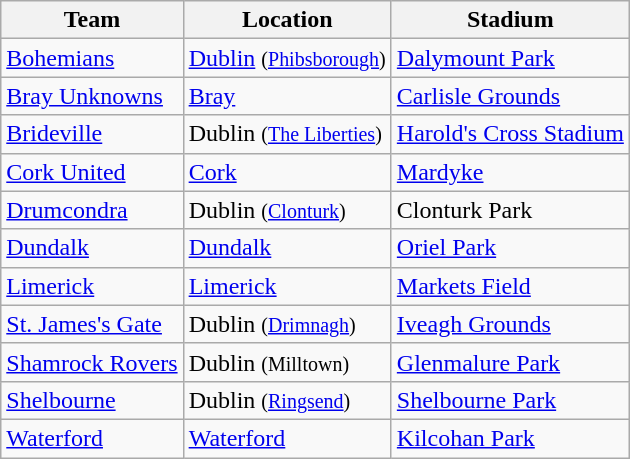<table class="wikitable sortable">
<tr>
<th>Team</th>
<th>Location</th>
<th>Stadium</th>
</tr>
<tr>
<td><a href='#'>Bohemians</a></td>
<td><a href='#'>Dublin</a> <small>(<a href='#'>Phibsborough</a>)</small></td>
<td><a href='#'>Dalymount Park</a></td>
</tr>
<tr>
<td><a href='#'>Bray Unknowns</a></td>
<td><a href='#'>Bray</a></td>
<td><a href='#'>Carlisle Grounds</a></td>
</tr>
<tr>
<td><a href='#'>Brideville</a></td>
<td>Dublin <small>(<a href='#'>The Liberties</a>)</small></td>
<td><a href='#'>Harold's Cross Stadium</a></td>
</tr>
<tr>
<td><a href='#'>Cork United</a></td>
<td><a href='#'>Cork</a></td>
<td><a href='#'>Mardyke</a></td>
</tr>
<tr>
<td><a href='#'>Drumcondra</a></td>
<td>Dublin <small>(<a href='#'>Clonturk</a>)</small></td>
<td>Clonturk Park</td>
</tr>
<tr>
<td><a href='#'>Dundalk</a></td>
<td><a href='#'>Dundalk</a></td>
<td><a href='#'>Oriel Park</a></td>
</tr>
<tr>
<td><a href='#'>Limerick</a></td>
<td><a href='#'>Limerick</a></td>
<td><a href='#'>Markets Field</a></td>
</tr>
<tr>
<td><a href='#'>St. James's Gate</a></td>
<td>Dublin <small>(<a href='#'>Drimnagh</a>)</small></td>
<td><a href='#'>Iveagh Grounds</a></td>
</tr>
<tr>
<td><a href='#'>Shamrock Rovers</a></td>
<td>Dublin <small>(Milltown)</small></td>
<td><a href='#'>Glenmalure Park</a></td>
</tr>
<tr>
<td><a href='#'>Shelbourne</a></td>
<td>Dublin <small>(<a href='#'>Ringsend</a>)</small></td>
<td><a href='#'>Shelbourne Park</a></td>
</tr>
<tr>
<td><a href='#'>Waterford</a></td>
<td><a href='#'>Waterford</a></td>
<td><a href='#'>Kilcohan Park</a></td>
</tr>
</table>
